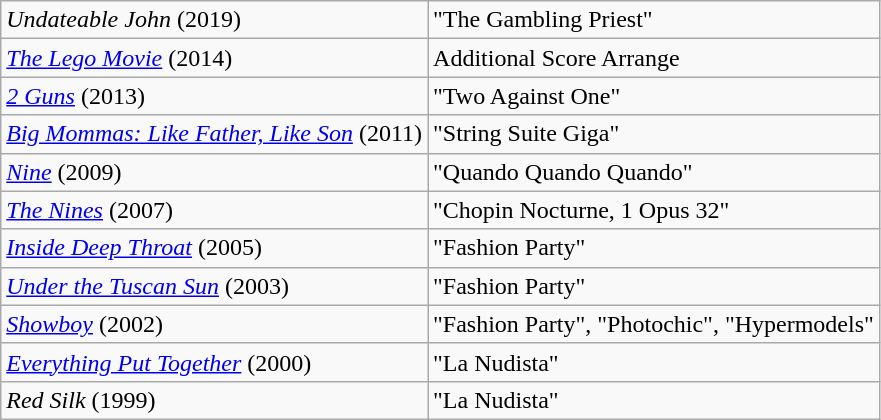<table class="wikitable">
<tr>
<td><em>Undateable John</em> (2019)</td>
<td>"The Gambling Priest"</td>
</tr>
<tr>
<td><em><a href='#'>The Lego Movie</a></em> (2014)</td>
<td>Additional Score Arrange</td>
</tr>
<tr>
<td><em><a href='#'>2 Guns</a></em> (2013)</td>
<td>"Two Against One"</td>
</tr>
<tr>
<td><em><a href='#'>Big Mommas: Like Father, Like Son</a></em> (2011)</td>
<td>"String Suite Giga"</td>
</tr>
<tr>
<td><a href='#'><em>Nine</em></a> (2009)</td>
<td>"Quando Quando Quando"</td>
</tr>
<tr>
<td><em><a href='#'>The Nines</a></em> (2007)</td>
<td>"Chopin Nocturne, 1 Opus 32"</td>
</tr>
<tr>
<td><em><a href='#'>Inside Deep Throat</a></em> (2005)</td>
<td>"Fashion Party"</td>
</tr>
<tr>
<td><a href='#'><em>Under the Tuscan Sun</em></a> (2003)</td>
<td>"Fashion Party"</td>
</tr>
<tr>
<td><em><a href='#'>Showboy</a></em> (2002)</td>
<td>"Fashion Party", "Photochic", "Hypermodels"</td>
</tr>
<tr>
<td><em><a href='#'>Everything Put Together</a></em> (2000)</td>
<td>"La Nudista"</td>
</tr>
<tr>
<td><em>Red Silk</em> (1999)</td>
<td>"La Nudista"</td>
</tr>
</table>
